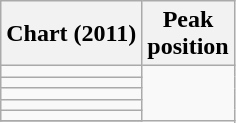<table class="wikitable sortable plainrowheaders">
<tr>
<th>Chart (2011)</th>
<th>Peak<br>position</th>
</tr>
<tr>
<td></td>
</tr>
<tr>
<td></td>
</tr>
<tr>
<td></td>
</tr>
<tr>
<td></td>
</tr>
<tr>
<td></td>
</tr>
<tr>
</tr>
</table>
